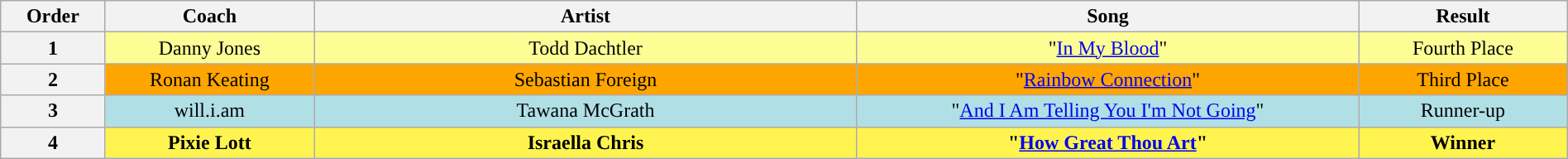<table class="wikitable" style="text-align:center; width:100%">
<tr>
<th style="width:05%">Order</th>
<th style="width:10%">Coach</th>
<th style="width:26%">Artist</th>
<th style="width:24%">Song</th>
<th style="width:10%">Result</th>
</tr>
<tr>
<th scope="col">1</th>
<td style="background:#FDFD96">Danny Jones</td>
<td style="background:#FDFD96">Todd Dachtler</td>
<td style="background:#FDFD96">"<a href='#'>In My Blood</a>"</td>
<td style="background:#FDFD96">Fourth Place</td>
</tr>
<tr>
<th scope="col">2</th>
<td style="background:orange">Ronan Keating</td>
<td style="background:orange">Sebastian Foreign</td>
<td style="background:orange">"<a href='#'>Rainbow Connection</a>"</td>
<td style="background:orange">Third Place</td>
</tr>
<tr>
<th scope="col">3</th>
<td style="background:#B0E0E6">will.i.am</td>
<td style="background:#B0E0E6">Tawana McGrath</td>
<td style="background:#B0E0E6">"<a href='#'>And I Am Telling You I'm Not Going</a>"</td>
<td style="background:#B0E0E6">Runner-up</td>
</tr>
<tr>
<th scope="col">4</th>
<td style="background:#FFF44F"><strong>Pixie Lott</strong></td>
<td style="background:#FFF44F"><strong>Israella Chris</strong></td>
<td style="background:#FFF44F"><strong>"<a href='#'>How Great Thou Art</a>"</strong></td>
<td style="background:#FFF44F"><strong>Winner</strong></td>
</tr>
</table>
